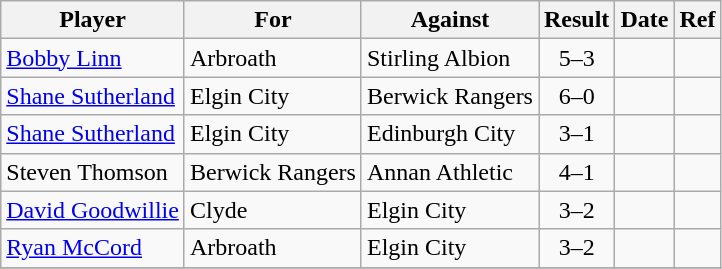<table class="wikitable">
<tr>
<th>Player</th>
<th>For</th>
<th>Against</th>
<th style="text-align:center">Result</th>
<th>Date</th>
<th>Ref</th>
</tr>
<tr>
<td> <a href='#'>Bobby Linn</a></td>
<td>Arbroath</td>
<td>Stirling Albion</td>
<td style="text-align:center;">5–3</td>
<td></td>
<td></td>
</tr>
<tr>
<td> <a href='#'>Shane Sutherland</a></td>
<td>Elgin City</td>
<td>Berwick Rangers</td>
<td style="text-align:center;">6–0</td>
<td></td>
<td></td>
</tr>
<tr>
<td> <a href='#'>Shane Sutherland</a></td>
<td>Elgin City</td>
<td>Edinburgh City</td>
<td style="text-align:center;">3–1</td>
<td></td>
<td></td>
</tr>
<tr>
<td> Steven Thomson</td>
<td>Berwick Rangers</td>
<td>Annan Athletic</td>
<td style="text-align:center;">4–1</td>
<td></td>
<td></td>
</tr>
<tr>
<td> <a href='#'>David Goodwillie</a></td>
<td>Clyde</td>
<td>Elgin City</td>
<td style="text-align:center;">3–2</td>
<td></td>
<td></td>
</tr>
<tr>
<td> <a href='#'>Ryan McCord</a></td>
<td>Arbroath</td>
<td>Elgin City</td>
<td style="text-align:center;">3–2</td>
<td></td>
<td></td>
</tr>
<tr>
</tr>
</table>
